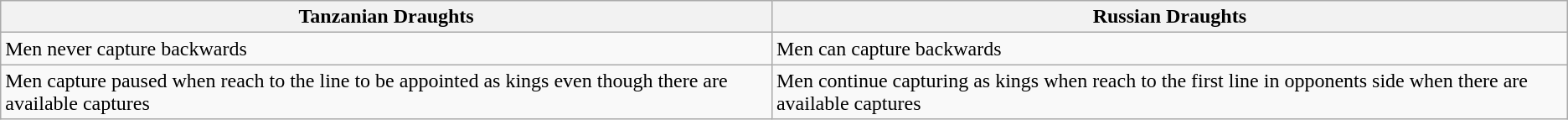<table class="wikitable">
<tr>
<th>Tanzanian Draughts</th>
<th>Russian Draughts</th>
</tr>
<tr>
<td>Men never capture backwards</td>
<td>Men can capture backwards</td>
</tr>
<tr>
<td>Men capture paused when reach to the line to be appointed as kings even though there are available captures</td>
<td>Men continue capturing as kings when reach to the first line in opponents side when there are available captures</td>
</tr>
</table>
